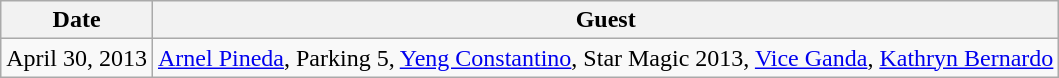<table class="wikitable" style="text-align:center;">
<tr>
<th>Date</th>
<th>Guest</th>
</tr>
<tr>
<td>April 30, 2013</td>
<td><a href='#'>Arnel Pineda</a>, Parking 5, <a href='#'>Yeng Constantino</a>, Star Magic 2013, <a href='#'>Vice Ganda</a>, <a href='#'>Kathryn Bernardo</a></td>
</tr>
</table>
